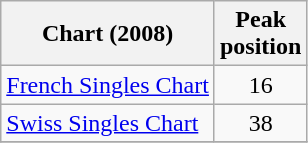<table class="wikitable sortable">
<tr>
<th align="left">Chart (2008)</th>
<th align="left">Peak<br>position</th>
</tr>
<tr>
<td><a href='#'>French Singles Chart</a></td>
<td align="center">16</td>
</tr>
<tr>
<td><a href='#'>Swiss Singles Chart</a></td>
<td align="center">38</td>
</tr>
<tr>
</tr>
</table>
